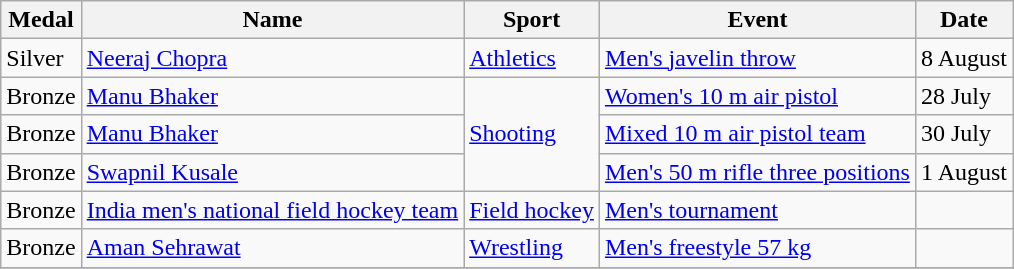<table class="wikitable sortable collapsible"  style="font-size:100%">
<tr>
<th>Medal</th>
<th>Name</th>
<th>Sport</th>
<th>Event</th>
<th>Date</th>
</tr>
<tr>
<td> Silver</td>
<td><a href='#'>Neeraj Chopra</a></td>
<td><a href='#'>Athletics</a></td>
<td><a href='#'>Men's javelin throw</a></td>
<td>8 August</td>
</tr>
<tr>
<td> Bronze</td>
<td><a href='#'>Manu Bhaker</a></td>
<td rowspan=3><a href='#'>Shooting</a></td>
<td><a href='#'>Women's 10 m air pistol</a></td>
<td>28 July</td>
</tr>
<tr>
<td> Bronze</td>
<td><a href='#'>Manu Bhaker</a><br></td>
<td><a href='#'>Mixed 10 m air pistol team</a></td>
<td>30 July</td>
</tr>
<tr>
<td> Bronze</td>
<td><a href='#'>Swapnil Kusale</a></td>
<td><a href='#'>Men's 50 m rifle three positions</a></td>
<td>1 August</td>
</tr>
<tr>
<td> Bronze</td>
<td><a href='#'>India men's national field hockey team</a> <br> </td>
<td><a href='#'>Field hockey</a></td>
<td><a href='#'>Men's tournament</a></td>
<td></td>
</tr>
<tr>
<td> Bronze</td>
<td><a href='#'>Aman Sehrawat</a></td>
<td><a href='#'>Wrestling</a></td>
<td><a href='#'>Men's freestyle 57 kg</a></td>
<td></td>
</tr>
<tr>
</tr>
</table>
